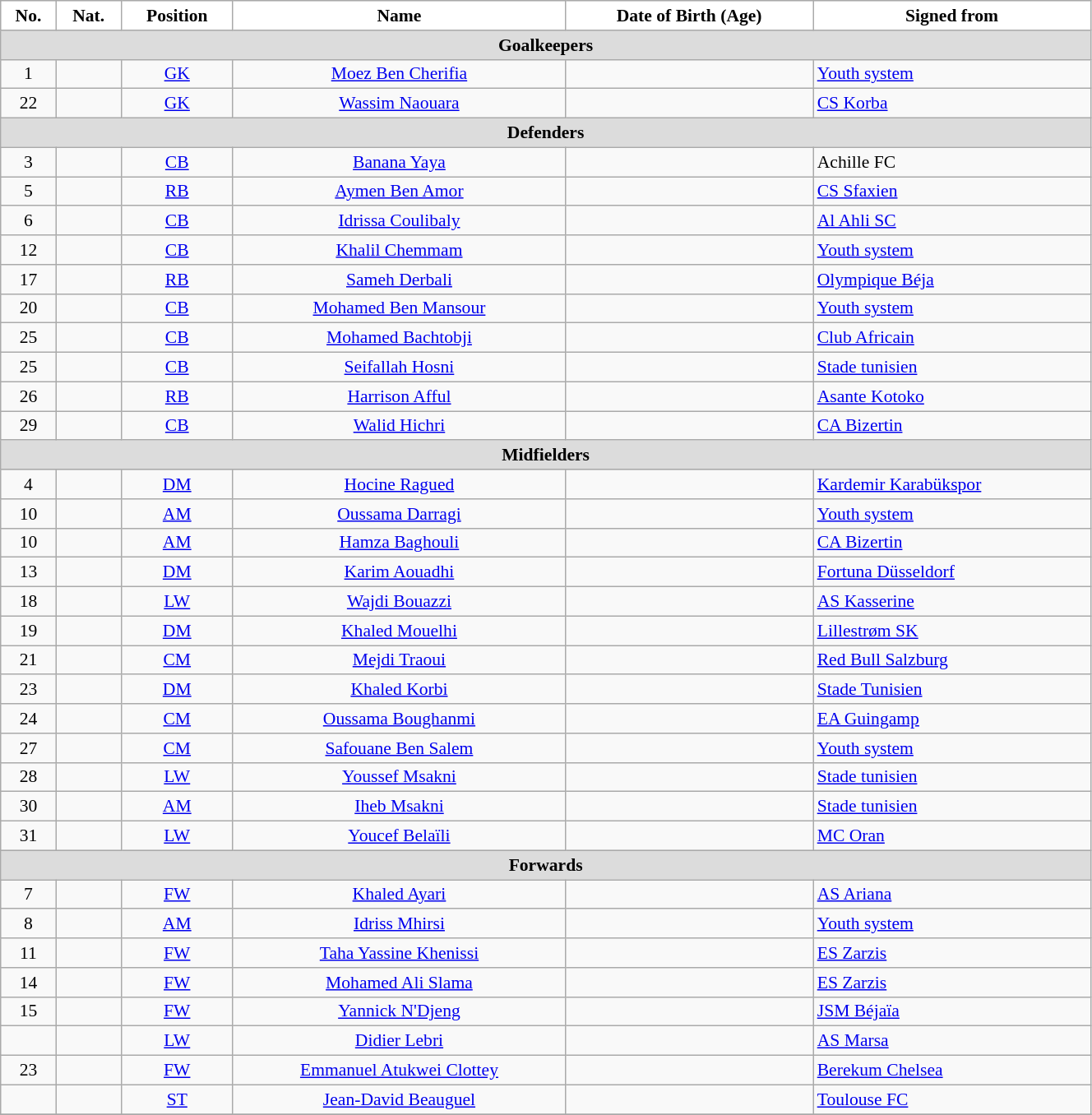<table class="wikitable" style="text-align:center; font-size:90%; width:70%">
<tr>
<th style="background:white; color:black; text-align:center;">No.</th>
<th style="background:white; color:black; text-align:center;">Nat.</th>
<th style="background:white; color:black; text-align:center;">Position</th>
<th style="background:white; color:black; text-align:center;">Name</th>
<th style="background:white; color:black; text-align:center;">Date of Birth (Age)</th>
<th style="background:white; color:black; text-align:center;">Signed from</th>
</tr>
<tr>
<th colspan=10 style="background:#DCDCDC; text-align:center;">Goalkeepers</th>
</tr>
<tr>
<td>1</td>
<td></td>
<td><a href='#'>GK</a></td>
<td><a href='#'>Moez Ben Cherifia</a></td>
<td></td>
<td style="text-align:left"> <a href='#'>Youth system</a></td>
</tr>
<tr>
<td>22</td>
<td></td>
<td><a href='#'>GK</a></td>
<td><a href='#'>Wassim Naouara</a></td>
<td></td>
<td style="text-align:left"> <a href='#'>CS Korba</a></td>
</tr>
<tr>
<th colspan=10 style="background:#DCDCDC; text-align:center;">Defenders</th>
</tr>
<tr>
<td>3</td>
<td></td>
<td><a href='#'>CB</a></td>
<td><a href='#'>Banana Yaya</a></td>
<td></td>
<td style="text-align:left"> Achille FC</td>
</tr>
<tr>
<td>5</td>
<td></td>
<td><a href='#'>RB</a></td>
<td><a href='#'>Aymen Ben Amor</a></td>
<td></td>
<td style="text-align:left"> <a href='#'>CS Sfaxien</a></td>
</tr>
<tr>
<td>6</td>
<td></td>
<td><a href='#'>CB</a></td>
<td><a href='#'>Idrissa Coulibaly</a></td>
<td></td>
<td style="text-align:left"> <a href='#'>Al Ahli SC</a></td>
</tr>
<tr>
<td>12</td>
<td></td>
<td><a href='#'>CB</a></td>
<td><a href='#'>Khalil Chemmam</a></td>
<td></td>
<td style="text-align:left"> <a href='#'>Youth system</a></td>
</tr>
<tr>
<td>17</td>
<td></td>
<td><a href='#'>RB</a></td>
<td><a href='#'>Sameh Derbali</a></td>
<td></td>
<td style="text-align:left"> <a href='#'>Olympique Béja</a></td>
</tr>
<tr>
<td>20</td>
<td></td>
<td><a href='#'>CB</a></td>
<td><a href='#'>Mohamed Ben Mansour</a></td>
<td></td>
<td style="text-align:left"> <a href='#'>Youth system</a></td>
</tr>
<tr>
<td>25</td>
<td></td>
<td><a href='#'>CB</a></td>
<td><a href='#'>Mohamed Bachtobji</a></td>
<td></td>
<td style="text-align:left"> <a href='#'>Club Africain</a></td>
</tr>
<tr>
<td>25</td>
<td></td>
<td><a href='#'>CB</a></td>
<td><a href='#'>Seifallah Hosni</a></td>
<td></td>
<td style="text-align:left"> <a href='#'>Stade tunisien</a></td>
</tr>
<tr>
<td>26</td>
<td></td>
<td><a href='#'>RB</a></td>
<td><a href='#'>Harrison Afful</a></td>
<td></td>
<td style="text-align:left"> <a href='#'>Asante Kotoko</a></td>
</tr>
<tr>
<td>29</td>
<td></td>
<td><a href='#'>CB</a></td>
<td><a href='#'>Walid Hichri</a></td>
<td></td>
<td style="text-align:left"> <a href='#'>CA Bizertin</a></td>
</tr>
<tr>
<th colspan=10 style="background:#DCDCDC; text-align:center;">Midfielders</th>
</tr>
<tr>
<td>4</td>
<td></td>
<td><a href='#'>DM</a></td>
<td><a href='#'>Hocine Ragued</a></td>
<td></td>
<td style="text-align:left"> <a href='#'>Kardemir Karabükspor</a></td>
</tr>
<tr>
<td>10</td>
<td></td>
<td><a href='#'>AM</a></td>
<td><a href='#'>Oussama Darragi</a></td>
<td></td>
<td style="text-align:left"> <a href='#'>Youth system</a></td>
</tr>
<tr>
<td>10</td>
<td></td>
<td><a href='#'>AM</a></td>
<td><a href='#'>Hamza Baghouli</a></td>
<td></td>
<td style="text-align:left"> <a href='#'>CA Bizertin</a></td>
</tr>
<tr>
<td>13</td>
<td></td>
<td><a href='#'>DM</a></td>
<td><a href='#'>Karim Aouadhi</a></td>
<td></td>
<td style="text-align:left"> <a href='#'>Fortuna Düsseldorf</a></td>
</tr>
<tr>
<td>18</td>
<td></td>
<td><a href='#'>LW</a></td>
<td><a href='#'>Wajdi Bouazzi</a></td>
<td></td>
<td style="text-align:left"> <a href='#'>AS Kasserine</a></td>
</tr>
<tr>
<td>19</td>
<td></td>
<td><a href='#'>DM</a></td>
<td><a href='#'>Khaled Mouelhi</a></td>
<td></td>
<td style="text-align:left"> <a href='#'>Lillestrøm SK</a></td>
</tr>
<tr>
<td>21</td>
<td></td>
<td><a href='#'>CM</a></td>
<td><a href='#'>Mejdi Traoui</a></td>
<td></td>
<td style="text-align:left"> <a href='#'>Red Bull Salzburg</a></td>
</tr>
<tr>
<td>23</td>
<td></td>
<td><a href='#'>DM</a></td>
<td><a href='#'>Khaled Korbi</a></td>
<td></td>
<td style="text-align:left"> <a href='#'>Stade Tunisien</a></td>
</tr>
<tr>
<td>24</td>
<td></td>
<td><a href='#'>CM</a></td>
<td><a href='#'>Oussama Boughanmi</a></td>
<td></td>
<td style="text-align:left"> <a href='#'>EA Guingamp</a></td>
</tr>
<tr>
<td>27</td>
<td></td>
<td><a href='#'>CM</a></td>
<td><a href='#'>Safouane Ben Salem</a></td>
<td></td>
<td style="text-align:left"> <a href='#'>Youth system</a></td>
</tr>
<tr>
<td>28</td>
<td></td>
<td><a href='#'>LW</a></td>
<td><a href='#'>Youssef Msakni</a></td>
<td></td>
<td style="text-align:left"> <a href='#'>Stade tunisien</a></td>
</tr>
<tr>
<td>30</td>
<td></td>
<td><a href='#'>AM</a></td>
<td><a href='#'>Iheb Msakni</a></td>
<td></td>
<td style="text-align:left"> <a href='#'>Stade tunisien</a></td>
</tr>
<tr>
<td>31</td>
<td></td>
<td><a href='#'>LW</a></td>
<td><a href='#'>Youcef Belaïli</a></td>
<td></td>
<td style="text-align:left"> <a href='#'>MC Oran</a></td>
</tr>
<tr>
<th colspan=10 style="background:#DCDCDC; text-align:center;">Forwards</th>
</tr>
<tr>
<td>7</td>
<td></td>
<td><a href='#'>FW</a></td>
<td><a href='#'>Khaled Ayari</a></td>
<td></td>
<td style="text-align:left"> <a href='#'>AS Ariana</a></td>
</tr>
<tr>
<td>8</td>
<td></td>
<td><a href='#'>AM</a></td>
<td><a href='#'>Idriss Mhirsi</a></td>
<td></td>
<td style="text-align:left"> <a href='#'>Youth system</a></td>
</tr>
<tr>
<td>11</td>
<td></td>
<td><a href='#'>FW</a></td>
<td><a href='#'>Taha Yassine Khenissi</a></td>
<td></td>
<td style="text-align:left"> <a href='#'>ES Zarzis</a></td>
</tr>
<tr>
<td>14</td>
<td></td>
<td><a href='#'>FW</a></td>
<td><a href='#'>Mohamed Ali Slama</a></td>
<td></td>
<td style="text-align:left"> <a href='#'>ES Zarzis</a></td>
</tr>
<tr>
<td>15</td>
<td></td>
<td><a href='#'>FW</a></td>
<td><a href='#'>Yannick N'Djeng</a></td>
<td></td>
<td style="text-align:left"> <a href='#'>JSM Béjaïa</a></td>
</tr>
<tr>
<td></td>
<td></td>
<td><a href='#'>LW</a></td>
<td><a href='#'>Didier Lebri</a></td>
<td></td>
<td style="text-align:left"> <a href='#'>AS Marsa</a></td>
</tr>
<tr>
<td>23</td>
<td></td>
<td><a href='#'>FW</a></td>
<td><a href='#'>Emmanuel Atukwei Clottey</a></td>
<td></td>
<td style="text-align:left"> <a href='#'>Berekum Chelsea</a></td>
</tr>
<tr>
<td></td>
<td></td>
<td><a href='#'>ST</a></td>
<td><a href='#'>Jean-David Beauguel</a></td>
<td></td>
<td style="text-align:left"> <a href='#'>Toulouse FC</a></td>
</tr>
<tr>
</tr>
</table>
